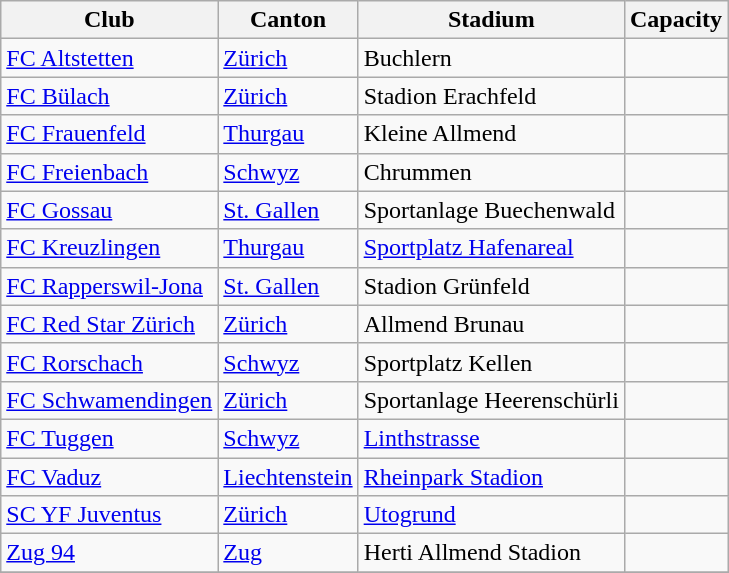<table class="wikitable">
<tr>
<th>Club</th>
<th>Canton</th>
<th>Stadium</th>
<th>Capacity</th>
</tr>
<tr>
<td><a href='#'>FC Altstetten</a></td>
<td><a href='#'>Zürich</a></td>
<td>Buchlern</td>
<td></td>
</tr>
<tr>
<td><a href='#'>FC Bülach</a></td>
<td><a href='#'>Zürich</a></td>
<td>Stadion Erachfeld</td>
<td></td>
</tr>
<tr>
<td><a href='#'>FC Frauenfeld</a></td>
<td><a href='#'>Thurgau</a></td>
<td>Kleine Allmend</td>
<td></td>
</tr>
<tr>
<td><a href='#'>FC Freienbach</a></td>
<td><a href='#'>Schwyz</a></td>
<td>Chrummen</td>
<td></td>
</tr>
<tr>
<td><a href='#'>FC Gossau</a></td>
<td><a href='#'>St. Gallen</a></td>
<td>Sportanlage Buechenwald</td>
<td></td>
</tr>
<tr>
<td><a href='#'>FC Kreuzlingen</a></td>
<td><a href='#'>Thurgau</a></td>
<td><a href='#'>Sportplatz Hafenareal</a></td>
<td></td>
</tr>
<tr>
<td><a href='#'>FC Rapperswil-Jona</a></td>
<td><a href='#'>St. Gallen</a></td>
<td>Stadion Grünfeld</td>
<td></td>
</tr>
<tr>
<td><a href='#'>FC Red Star Zürich</a></td>
<td><a href='#'>Zürich</a></td>
<td>Allmend Brunau</td>
<td></td>
</tr>
<tr>
<td><a href='#'>FC Rorschach</a></td>
<td><a href='#'>Schwyz</a></td>
<td>Sportplatz Kellen</td>
<td></td>
</tr>
<tr>
<td><a href='#'>FC Schwamendingen</a></td>
<td><a href='#'>Zürich</a></td>
<td>Sportanlage Heerenschürli</td>
<td></td>
</tr>
<tr>
<td><a href='#'>FC Tuggen</a></td>
<td><a href='#'>Schwyz</a></td>
<td><a href='#'>Linthstrasse</a></td>
<td></td>
</tr>
<tr>
<td><a href='#'>FC Vaduz</a></td>
<td> <a href='#'>Liechtenstein</a></td>
<td><a href='#'>Rheinpark Stadion</a></td>
<td></td>
</tr>
<tr>
<td><a href='#'>SC YF Juventus</a></td>
<td><a href='#'>Zürich</a></td>
<td><a href='#'>Utogrund</a></td>
<td></td>
</tr>
<tr>
<td><a href='#'>Zug 94</a></td>
<td><a href='#'>Zug</a></td>
<td>Herti Allmend Stadion</td>
<td></td>
</tr>
<tr>
</tr>
</table>
